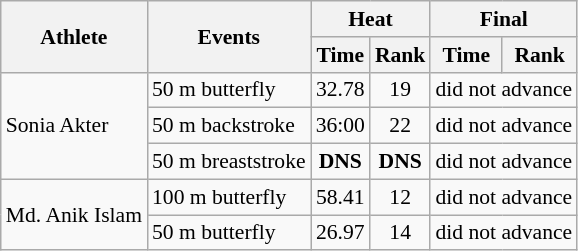<table class=wikitable style="font-size:90%">
<tr>
<th rowspan="2">Athlete</th>
<th rowspan="2">Events</th>
<th colspan="2">Heat</th>
<th colspan="2">Final</th>
</tr>
<tr>
<th>Time</th>
<th>Rank</th>
<th>Time</th>
<th>Rank</th>
</tr>
<tr>
<td rowspan=3>Sonia Akter</td>
<td>50 m butterfly</td>
<td align=center>32.78</td>
<td align=center>19</td>
<td style="text-align:center;" colspan="2">did not advance</td>
</tr>
<tr>
<td>50 m backstroke</td>
<td align=center>36:00</td>
<td align=center>22</td>
<td style="text-align:center;" colspan="2">did not advance</td>
</tr>
<tr>
<td>50 m breaststroke</td>
<td align=center><strong>DNS</strong></td>
<td align=center><strong>DNS</strong></td>
<td style="text-align:center;" colspan="2">did not advance</td>
</tr>
<tr>
<td rowspan=2>Md. Anik Islam</td>
<td>100 m butterfly</td>
<td align=center>58.41</td>
<td align=center>12</td>
<td style="text-align:center;" colspan="2">did not advance</td>
</tr>
<tr>
<td>50 m butterfly</td>
<td align=center>26.97</td>
<td align=center>14</td>
<td style="text-align:center;" colspan="2">did not advance</td>
</tr>
</table>
